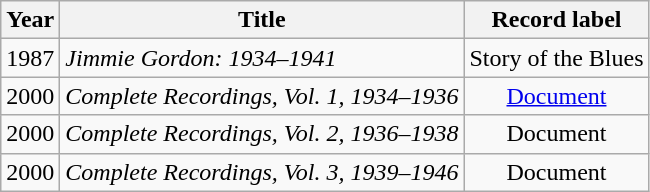<table class="wikitable sortable">
<tr>
<th>Year</th>
<th>Title</th>
<th>Record label</th>
</tr>
<tr>
<td>1987</td>
<td><em>Jimmie Gordon: 1934–1941</em></td>
<td style="text-align:center;">Story of the Blues</td>
</tr>
<tr>
<td>2000</td>
<td><em>Complete Recordings, Vol. 1, 1934–1936</em></td>
<td style="text-align:center;"><a href='#'>Document</a></td>
</tr>
<tr>
<td>2000</td>
<td><em>Complete Recordings, Vol. 2, 1936–1938</em></td>
<td style="text-align:center;">Document</td>
</tr>
<tr>
<td>2000</td>
<td><em>Complete Recordings, Vol. 3, 1939–1946</em></td>
<td style="text-align:center;">Document</td>
</tr>
</table>
